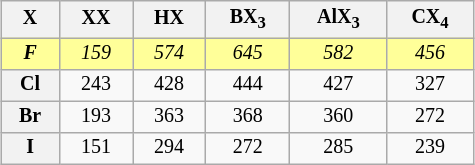<table class="wikitable" style="float:right; margin-top:0; margin-left:1em; text-align:center; font-size:10pt; line-height:11pt; width:25%">
<tr>
<th>X</th>
<th>XX</th>
<th>HX</th>
<th>BX<sub>3</sub></th>
<th>AlX<sub>3</sub></th>
<th>CX<sub>4</sub></th>
</tr>
<tr>
<th scope="row" style="background:#ff9;"><strong><em>F</em></strong></th>
<td style="background:#ff9;"><em>159</em></td>
<td style="background:#ff9;"><em>574</em></td>
<td style="background:#ff9;"><em>645</em></td>
<td style="background:#ff9;"><em>582</em></td>
<td style="background:#ff9;"><em>456</em></td>
</tr>
<tr>
<th scope="row"><strong>Cl</strong></th>
<td>243</td>
<td>428</td>
<td>444</td>
<td>427</td>
<td>327</td>
</tr>
<tr>
<th scope="row"><strong>Br</strong></th>
<td>193</td>
<td>363</td>
<td>368</td>
<td>360</td>
<td>272</td>
</tr>
<tr>
<th scope="row"><strong>I</strong></th>
<td>151</td>
<td>294</td>
<td>272</td>
<td>285</td>
<td>239</td>
</tr>
</table>
